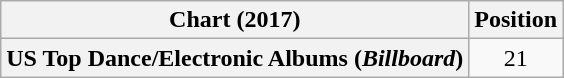<table class="wikitable plainrowheaders" style="text-align:center">
<tr>
<th scope="col">Chart (2017)</th>
<th scope="col">Position</th>
</tr>
<tr>
<th scope="row">US Top Dance/Electronic Albums (<em>Billboard</em>)</th>
<td>21</td>
</tr>
</table>
